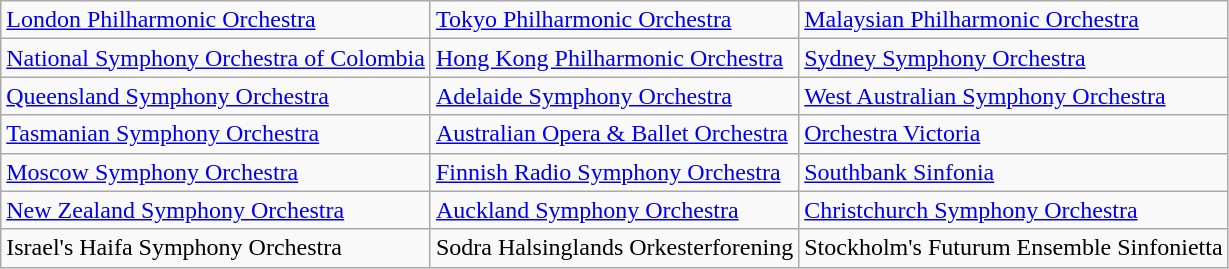<table class="wikitable">
<tr>
<td><a href='#'>London Philharmonic Orchestra</a></td>
<td><a href='#'>Tokyo Philharmonic Orchestra</a></td>
<td><a href='#'>Malaysian Philharmonic Orchestra</a></td>
</tr>
<tr>
<td><a href='#'>National Symphony Orchestra of Colombia</a></td>
<td><a href='#'>Hong Kong Philharmonic Orchestra</a></td>
<td><a href='#'>Sydney Symphony Orchestra</a></td>
</tr>
<tr>
<td><a href='#'>Queensland Symphony Orchestra</a></td>
<td><a href='#'>Adelaide Symphony Orchestra</a></td>
<td><a href='#'>West Australian Symphony Orchestra</a></td>
</tr>
<tr>
<td><a href='#'>Tasmanian Symphony Orchestra</a></td>
<td><a href='#'>Australian Opera & Ballet Orchestra</a></td>
<td><a href='#'>Orchestra Victoria</a></td>
</tr>
<tr>
<td><a href='#'>Moscow Symphony Orchestra</a></td>
<td><a href='#'>Finnish Radio Symphony Orchestra</a></td>
<td><a href='#'>Southbank Sinfonia</a></td>
</tr>
<tr>
<td><a href='#'>New Zealand Symphony Orchestra</a></td>
<td><a href='#'>Auckland Symphony Orchestra</a></td>
<td><a href='#'>Christchurch Symphony Orchestra</a></td>
</tr>
<tr>
<td>Israel's Haifa Symphony Orchestra</td>
<td>Sodra Halsinglands Orkesterforening</td>
<td>Stockholm's Futurum Ensemble Sinfonietta</td>
</tr>
</table>
